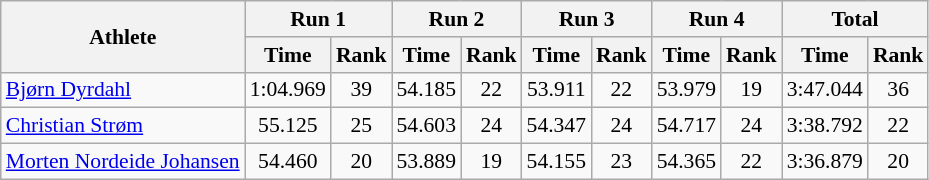<table class="wikitable" border="1" style="font-size:90%">
<tr>
<th rowspan="2">Athlete</th>
<th colspan="2">Run 1</th>
<th colspan="2">Run 2</th>
<th colspan="2">Run 3</th>
<th colspan="2">Run 4</th>
<th colspan="2">Total</th>
</tr>
<tr>
<th>Time</th>
<th>Rank</th>
<th>Time</th>
<th>Rank</th>
<th>Time</th>
<th>Rank</th>
<th>Time</th>
<th>Rank</th>
<th>Time</th>
<th>Rank</th>
</tr>
<tr>
<td><a href='#'>Bjørn Dyrdahl</a></td>
<td align="center">1:04.969</td>
<td align="center">39</td>
<td align="center">54.185</td>
<td align="center">22</td>
<td align="center">53.911</td>
<td align="center">22</td>
<td align="center">53.979</td>
<td align="center">19</td>
<td align="center">3:47.044</td>
<td align="center">36</td>
</tr>
<tr>
<td><a href='#'>Christian Strøm</a></td>
<td align="center">55.125</td>
<td align="center">25</td>
<td align="center">54.603</td>
<td align="center">24</td>
<td align="center">54.347</td>
<td align="center">24</td>
<td align="center">54.717</td>
<td align="center">24</td>
<td align="center">3:38.792</td>
<td align="center">22</td>
</tr>
<tr>
<td><a href='#'>Morten Nordeide Johansen</a></td>
<td align="center">54.460</td>
<td align="center">20</td>
<td align="center">53.889</td>
<td align="center">19</td>
<td align="center">54.155</td>
<td align="center">23</td>
<td align="center">54.365</td>
<td align="center">22</td>
<td align="center">3:36.879</td>
<td align="center">20</td>
</tr>
</table>
